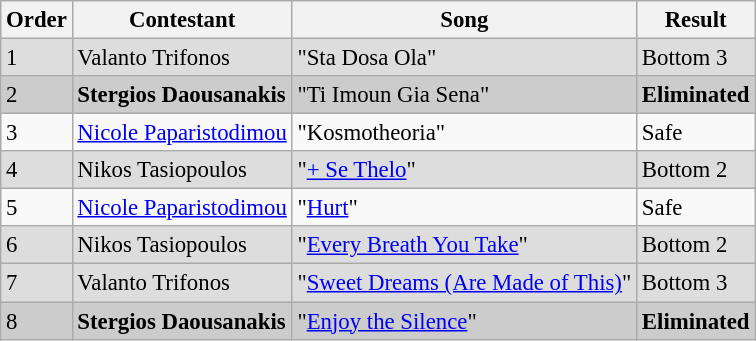<table class="wikitable" style="font-size: 95%;">
<tr>
<th>Order</th>
<th>Contestant</th>
<th>Song</th>
<th>Result</th>
</tr>
<tr style="background:#ddd;">
<td>1</td>
<td>Valanto Trifonos</td>
<td>"Sta Dosa Ola"</td>
<td>Bottom 3</td>
</tr>
<tr style="background:#ccc;">
<td>2</td>
<td><strong>Stergios Daousanakis</strong></td>
<td>"Ti Imoun Gia Sena"</td>
<td><strong>Eliminated</strong></td>
</tr>
<tr>
<td>3</td>
<td><a href='#'>Nicole Paparistodimou</a></td>
<td>"Kosmotheoria"</td>
<td>Safe</td>
</tr>
<tr style="background:#ddd;">
<td>4</td>
<td>Nikos Tasiopoulos</td>
<td>"<a href='#'>+ Se Thelo</a>"</td>
<td>Bottom 2</td>
</tr>
<tr>
<td>5</td>
<td><a href='#'>Nicole Paparistodimou</a></td>
<td>"<a href='#'>Hurt</a>"</td>
<td>Safe</td>
</tr>
<tr style="background:#ddd;">
<td>6</td>
<td>Nikos Tasiopoulos</td>
<td>"<a href='#'>Every Breath You Take</a>"</td>
<td>Bottom 2</td>
</tr>
<tr style="background:#ddd;">
<td>7</td>
<td>Valanto Trifonos</td>
<td>"<a href='#'>Sweet Dreams (Are Made of This)</a>"</td>
<td>Bottom 3</td>
</tr>
<tr style="background:#ccc;">
<td>8</td>
<td><strong>Stergios Daousanakis</strong></td>
<td>"<a href='#'>Enjoy the Silence</a>"</td>
<td><strong>Eliminated</strong></td>
</tr>
</table>
